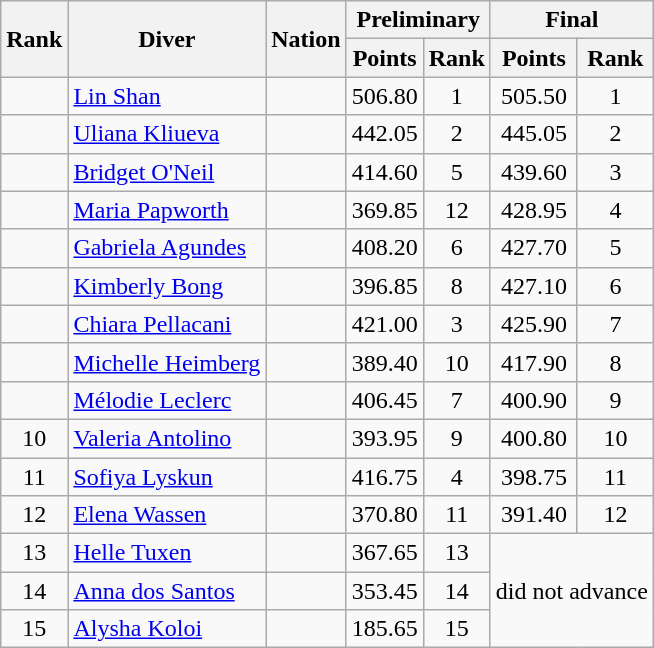<table class="wikitable sortable" style="text-align:center">
<tr>
<th rowspan=2>Rank</th>
<th rowspan=2>Diver</th>
<th rowspan=2>Nation</th>
<th colspan=2>Preliminary</th>
<th colspan=2>Final</th>
</tr>
<tr>
<th>Points</th>
<th>Rank</th>
<th>Points</th>
<th>Rank</th>
</tr>
<tr>
<td></td>
<td align=left><a href='#'>Lin Shan</a></td>
<td align=left></td>
<td>506.80</td>
<td>1</td>
<td>505.50</td>
<td>1</td>
</tr>
<tr>
<td></td>
<td align=left><a href='#'>Uliana Kliueva</a></td>
<td align=left></td>
<td>442.05</td>
<td>2</td>
<td>445.05</td>
<td>2</td>
</tr>
<tr>
<td></td>
<td align=left><a href='#'>Bridget O'Neil</a></td>
<td align=left></td>
<td>414.60</td>
<td>5</td>
<td>439.60</td>
<td>3</td>
</tr>
<tr>
<td></td>
<td align=left><a href='#'>Maria Papworth</a></td>
<td align=left></td>
<td>369.85</td>
<td>12</td>
<td>428.95</td>
<td>4</td>
</tr>
<tr>
<td></td>
<td align=left><a href='#'>Gabriela Agundes</a></td>
<td align=left></td>
<td>408.20</td>
<td>6</td>
<td>427.70</td>
<td>5</td>
</tr>
<tr>
<td></td>
<td align=left><a href='#'>Kimberly Bong</a></td>
<td align=left></td>
<td>396.85</td>
<td>8</td>
<td>427.10</td>
<td>6</td>
</tr>
<tr>
<td></td>
<td align=left><a href='#'>Chiara Pellacani</a></td>
<td align=left></td>
<td>421.00</td>
<td>3</td>
<td>425.90</td>
<td>7</td>
</tr>
<tr>
<td></td>
<td align=left><a href='#'>Michelle Heimberg</a></td>
<td align=left></td>
<td>389.40</td>
<td>10</td>
<td>417.90</td>
<td>8</td>
</tr>
<tr>
<td></td>
<td align=left><a href='#'>Mélodie Leclerc</a></td>
<td align=left></td>
<td>406.45</td>
<td>7</td>
<td>400.90</td>
<td>9</td>
</tr>
<tr>
<td>10</td>
<td align=left><a href='#'>Valeria Antolino</a></td>
<td align=left></td>
<td>393.95</td>
<td>9</td>
<td>400.80</td>
<td>10</td>
</tr>
<tr>
<td>11</td>
<td align=left><a href='#'>Sofiya Lyskun</a></td>
<td align=left></td>
<td>416.75</td>
<td>4</td>
<td>398.75</td>
<td>11</td>
</tr>
<tr>
<td>12</td>
<td align=left><a href='#'>Elena Wassen</a></td>
<td align=left></td>
<td>370.80</td>
<td>11</td>
<td>391.40</td>
<td>12</td>
</tr>
<tr>
<td>13</td>
<td align=left><a href='#'>Helle Tuxen</a></td>
<td align=left></td>
<td>367.65</td>
<td>13</td>
<td colspan=2 rowspan=3>did not advance</td>
</tr>
<tr>
<td>14</td>
<td align=left><a href='#'>Anna dos Santos</a></td>
<td align=left></td>
<td>353.45</td>
<td>14</td>
</tr>
<tr>
<td>15</td>
<td align=left><a href='#'>Alysha Koloi</a></td>
<td align=left></td>
<td>185.65</td>
<td>15</td>
</tr>
</table>
